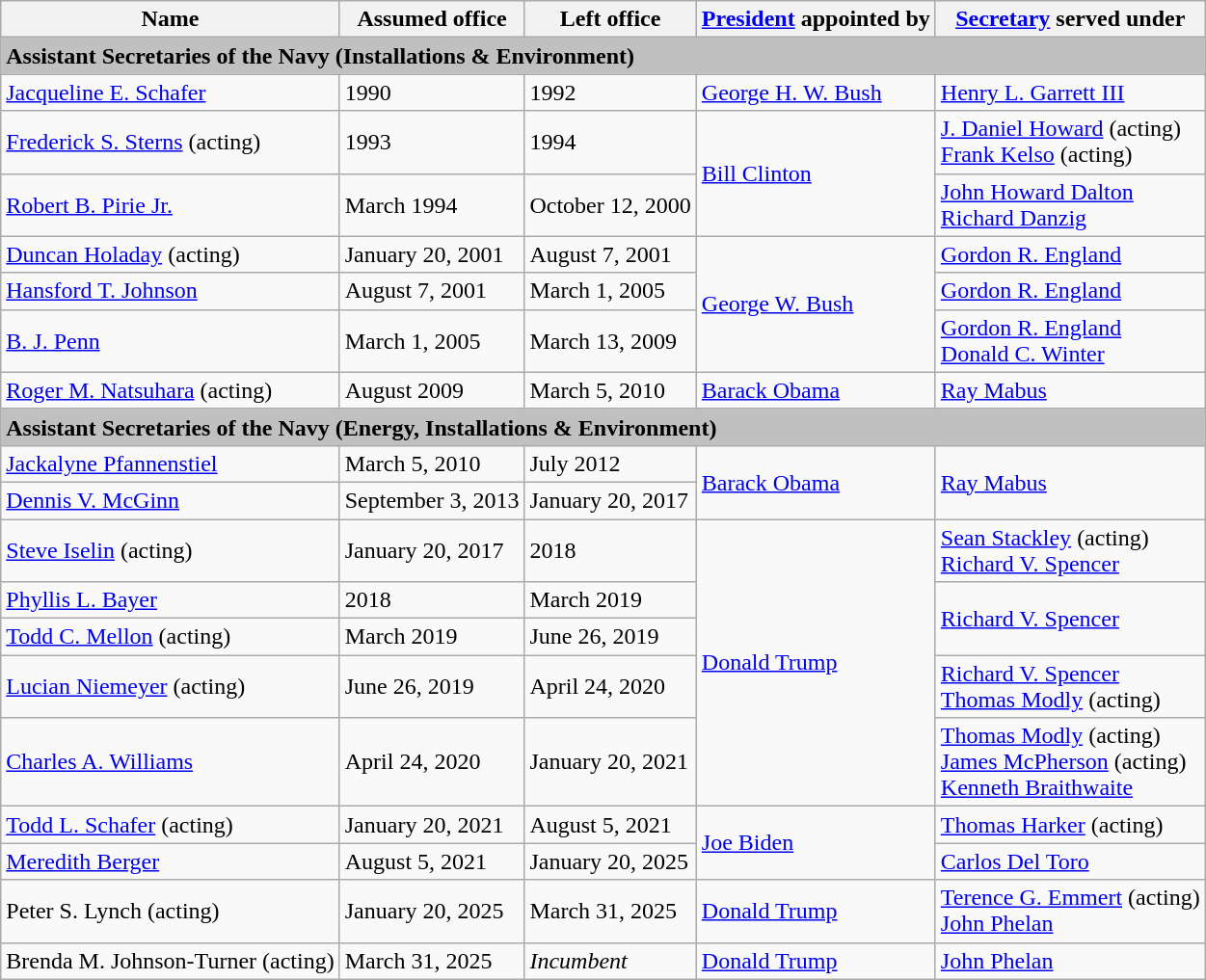<table class="wikitable">
<tr>
<th>Name</th>
<th>Assumed office</th>
<th>Left office</th>
<th><a href='#'>President</a> appointed by</th>
<th><a href='#'>Secretary</a> served under</th>
</tr>
<tr>
<td colspan=5 bgcolor=#C0C0C0><strong>Assistant Secretaries of the Navy (Installations & Environment)</strong></td>
</tr>
<tr>
<td><a href='#'>Jacqueline E. Schafer</a></td>
<td>1990</td>
<td>1992</td>
<td><a href='#'>George H. W. Bush</a></td>
<td><a href='#'>Henry L. Garrett III</a></td>
</tr>
<tr>
<td><a href='#'>Frederick S. Sterns</a> (acting)</td>
<td>1993</td>
<td>1994</td>
<td rowspan="2"><a href='#'>Bill Clinton</a></td>
<td><a href='#'>J. Daniel Howard</a> (acting)<br><a href='#'>Frank Kelso</a> (acting)</td>
</tr>
<tr>
<td><a href='#'>Robert B. Pirie Jr.</a></td>
<td>March 1994</td>
<td>October 12, 2000</td>
<td><a href='#'>John Howard Dalton</a><br><a href='#'>Richard Danzig</a></td>
</tr>
<tr>
<td><a href='#'>Duncan Holaday</a> (acting)</td>
<td>January 20, 2001</td>
<td>August 7, 2001</td>
<td rowspan="3"><a href='#'>George W. Bush</a></td>
<td><a href='#'>Gordon R. England</a></td>
</tr>
<tr>
<td><a href='#'>Hansford T. Johnson</a></td>
<td>August 7, 2001</td>
<td>March 1, 2005</td>
<td><a href='#'>Gordon R. England</a></td>
</tr>
<tr>
<td><a href='#'>B. J. Penn</a></td>
<td>March 1, 2005</td>
<td>March 13, 2009</td>
<td><a href='#'>Gordon R. England</a><br><a href='#'>Donald C. Winter</a></td>
</tr>
<tr>
<td><a href='#'>Roger M. Natsuhara</a> (acting)</td>
<td>August 2009</td>
<td>March 5, 2010</td>
<td><a href='#'>Barack Obama</a></td>
<td><a href='#'>Ray Mabus</a></td>
</tr>
<tr>
<td colspan=5 bgcolor=#C0C0C0><strong>Assistant Secretaries of the Navy (Energy, Installations & Environment)</strong></td>
</tr>
<tr>
<td><a href='#'>Jackalyne Pfannenstiel</a></td>
<td>March 5, 2010</td>
<td>July 2012</td>
<td rowspan="2"><a href='#'>Barack Obama</a></td>
<td rowspan="2"><a href='#'>Ray Mabus</a></td>
</tr>
<tr>
<td><a href='#'>Dennis V. McGinn</a></td>
<td>September 3, 2013</td>
<td>January 20, 2017</td>
</tr>
<tr>
<td><a href='#'>Steve Iselin</a> (acting)</td>
<td>January 20, 2017</td>
<td>2018</td>
<td rowspan="5"><a href='#'>Donald Trump</a></td>
<td><a href='#'>Sean Stackley</a> (acting)<br><a href='#'>Richard V. Spencer</a></td>
</tr>
<tr>
<td><a href='#'>Phyllis L. Bayer</a></td>
<td>2018</td>
<td>March 2019</td>
<td rowspan="2"><a href='#'>Richard V. Spencer</a></td>
</tr>
<tr>
<td><a href='#'>Todd C. Mellon</a> (acting)</td>
<td>March 2019</td>
<td>June 26, 2019</td>
</tr>
<tr>
<td><a href='#'>Lucian Niemeyer</a> (acting)</td>
<td>June 26, 2019</td>
<td>April 24, 2020</td>
<td><a href='#'>Richard V. Spencer</a><br><a href='#'>Thomas Modly</a> (acting)</td>
</tr>
<tr>
<td><a href='#'>Charles A. Williams</a></td>
<td>April 24, 2020</td>
<td>January 20, 2021</td>
<td><a href='#'>Thomas Modly</a> (acting)<br><a href='#'>James McPherson</a> (acting)<br><a href='#'>Kenneth Braithwaite</a></td>
</tr>
<tr>
<td><a href='#'>Todd L. Schafer</a> (acting)</td>
<td>January 20, 2021</td>
<td>August 5, 2021</td>
<td rowspan=2><a href='#'>Joe Biden</a></td>
<td><a href='#'>Thomas Harker</a> (acting)</td>
</tr>
<tr>
<td><a href='#'>Meredith Berger</a></td>
<td>August 5, 2021</td>
<td>January 20, 2025</td>
<td><a href='#'>Carlos Del Toro</a></td>
</tr>
<tr>
<td>Peter S. Lynch (acting)</td>
<td>January 20, 2025</td>
<td>March 31, 2025</td>
<td><a href='#'>Donald Trump</a></td>
<td><a href='#'>Terence G. Emmert</a> (acting)<br><a href='#'>John Phelan</a></td>
</tr>
<tr>
<td>Brenda M. Johnson-Turner (acting)</td>
<td>March 31, 2025</td>
<td><em>Incumbent</em></td>
<td><a href='#'>Donald Trump</a></td>
<td><a href='#'>John Phelan</a></td>
</tr>
</table>
